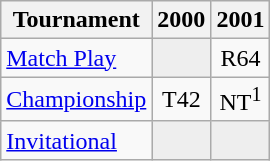<table class="wikitable" style="text-align:center;">
<tr>
<th>Tournament</th>
<th>2000</th>
<th>2001</th>
</tr>
<tr>
<td align="left"><a href='#'>Match Play</a></td>
<td style="background:#eeeeee;"></td>
<td>R64</td>
</tr>
<tr>
<td align="left"><a href='#'>Championship</a></td>
<td>T42</td>
<td>NT<sup>1</sup></td>
</tr>
<tr>
<td align="left"><a href='#'>Invitational</a></td>
<td style="background:#eeeeee;"></td>
<td style="background:#eeeeee;"></td>
</tr>
</table>
